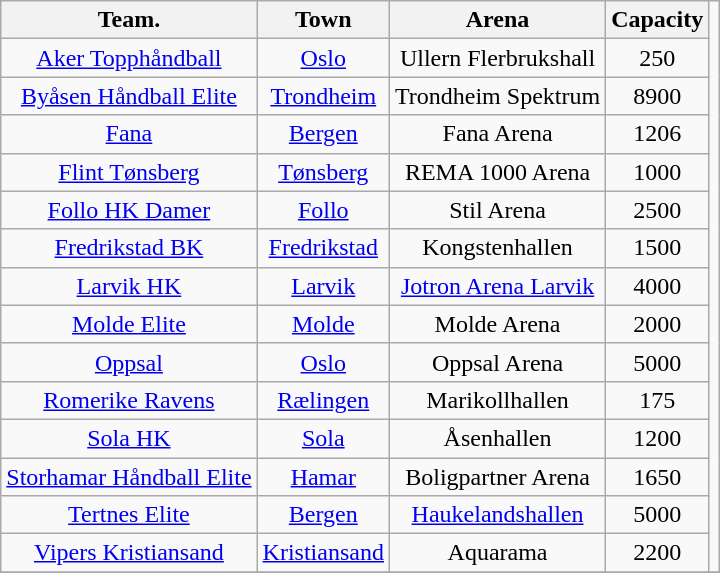<table class="wikitable" style="text-align: center;">
<tr>
<th valign=center>Team.</th>
<th>Town</th>
<th>Arena</th>
<th>Capacity</th>
<td rowspan=15></td>
</tr>
<tr>
<td><a href='#'>Aker Topphåndball</a></td>
<td><a href='#'>Oslo</a></td>
<td>Ullern Flerbrukshall</td>
<td style="text-align:center">250</td>
</tr>
<tr>
<td><a href='#'>Byåsen Håndball Elite</a></td>
<td><a href='#'>Trondheim</a></td>
<td>Trondheim Spektrum</td>
<td style="text-align:center">8900</td>
</tr>
<tr>
<td><a href='#'>Fana</a></td>
<td><a href='#'>Bergen</a></td>
<td>Fana Arena</td>
<td style="text-align:center">1206</td>
</tr>
<tr>
<td><a href='#'>Flint Tønsberg</a></td>
<td><a href='#'>Tønsberg</a></td>
<td>REMA 1000 Arena</td>
<td style="text-align:center">1000</td>
</tr>
<tr>
<td><a href='#'>Follo HK Damer</a></td>
<td><a href='#'>Follo</a></td>
<td>Stil Arena</td>
<td align=center>2500</td>
</tr>
<tr>
<td><a href='#'>Fredrikstad BK</a></td>
<td><a href='#'>Fredrikstad</a></td>
<td>Kongstenhallen</td>
<td style="text-align:center">1500</td>
</tr>
<tr>
<td><a href='#'>Larvik HK</a></td>
<td><a href='#'>Larvik</a></td>
<td><a href='#'>Jotron Arena Larvik</a></td>
<td style="text-align:center">4000</td>
</tr>
<tr>
<td><a href='#'>Molde Elite</a></td>
<td><a href='#'>Molde</a></td>
<td>Molde Arena</td>
<td style="text-align:center">2000</td>
</tr>
<tr>
<td><a href='#'>Oppsal</a></td>
<td><a href='#'>Oslo</a></td>
<td>Oppsal Arena</td>
<td style="text-align:center">5000</td>
</tr>
<tr>
<td><a href='#'>Romerike Ravens</a></td>
<td><a href='#'>Rælingen</a></td>
<td>Marikollhallen</td>
<td style="text-align:center">175</td>
</tr>
<tr>
<td><a href='#'>Sola HK</a></td>
<td><a href='#'>Sola</a></td>
<td>Åsenhallen</td>
<td style="text-align:center">1200</td>
</tr>
<tr>
<td><a href='#'>Storhamar Håndball Elite</a></td>
<td><a href='#'>Hamar</a></td>
<td>Boligpartner Arena</td>
<td style="text-align:center">1650</td>
</tr>
<tr>
<td><a href='#'>Tertnes Elite</a></td>
<td><a href='#'>Bergen</a></td>
<td><a href='#'>Haukelandshallen</a></td>
<td style="text-align:center">5000</td>
</tr>
<tr>
<td><a href='#'>Vipers Kristiansand</a></td>
<td><a href='#'>Kristiansand</a></td>
<td>Aquarama</td>
<td style="text-align:center">2200</td>
</tr>
<tr>
</tr>
</table>
